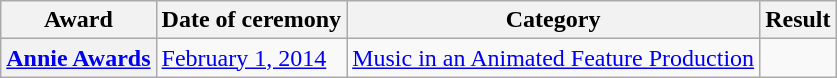<table class="wikitable plainrowheaders">
<tr>
<th scope="col">Award</th>
<th scope="col">Date of ceremony</th>
<th scope="col">Category</th>
<th scope="col">Result</th>
</tr>
<tr>
<th scope="row"><a href='#'>Annie Awards</a></th>
<td><a href='#'>February 1, 2014</a></td>
<td><a href='#'>Music in an Animated Feature Production</a></td>
<td></td>
</tr>
</table>
